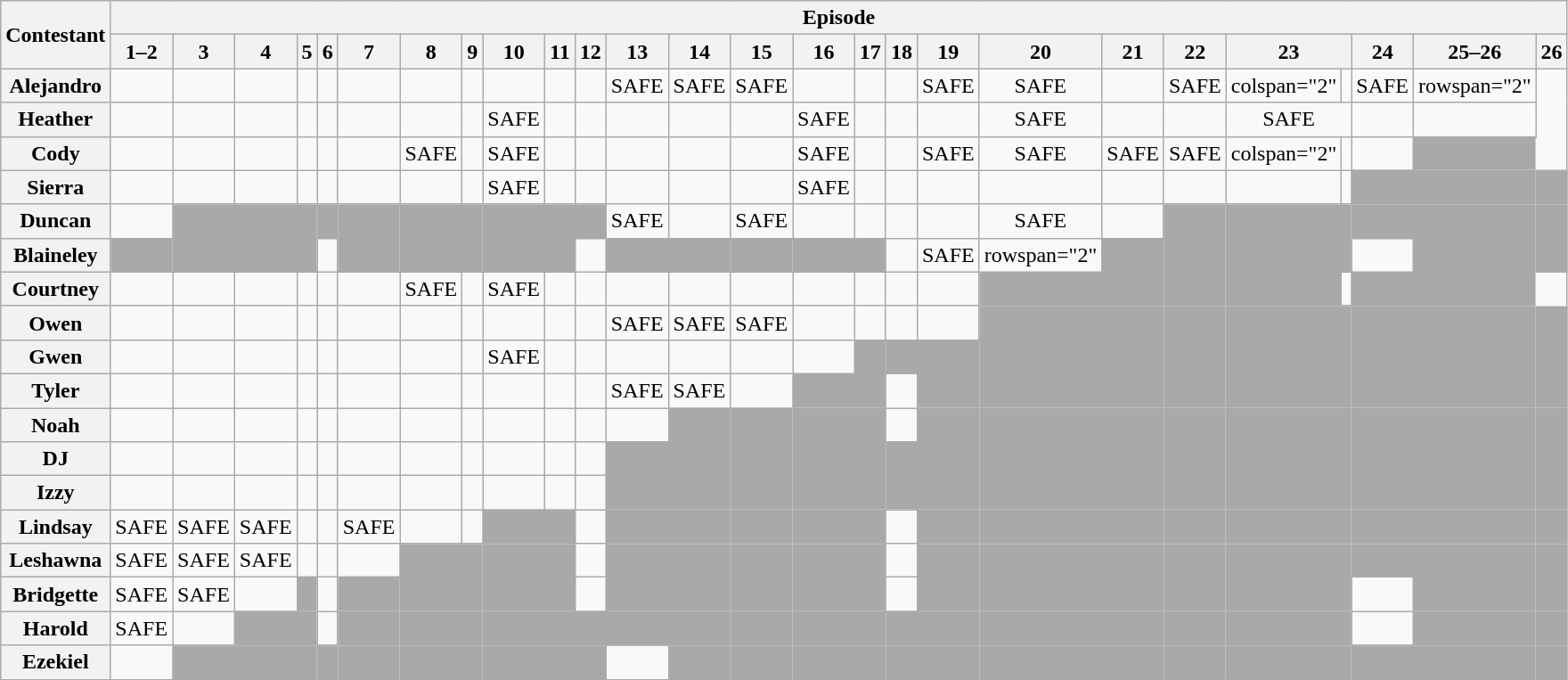<table class="wikitable" style="text-align:center;">
<tr>
<th scope="col" rowspan="2">Contestant</th>
<th scope="col" colspan="100%">Episode<br> 
 
 
 
 
 
 
 
 
 
 
 
 
 
 
 
 
 
 
 
 
 
 
 
</th>
</tr>
<tr>
<th scope="col">1–2</th>
<th scope="col">3</th>
<th scope="col">4</th>
<th scope="col">5</th>
<th scope="col">6</th>
<th scope="col">7</th>
<th scope="col">8</th>
<th scope="col">9</th>
<th scope="col">10</th>
<th scope="col">11</th>
<th scope="col">12</th>
<th scope="col">13</th>
<th scope="col">14</th>
<th scope="col">15</th>
<th scope="col">16</th>
<th scope="col">17</th>
<th scope="col">18</th>
<th scope="col">19</th>
<th scope="col">20</th>
<th scope="col">21</th>
<th scope="col">22</th>
<th scope="col" colspan="2">23<br></th>
<th scope="col">24</th>
<th scope="col">25–26</th>
<th scope="col">26</th>
</tr>
<tr>
<th scope="row">Alejandro</th>
<td></td>
<td></td>
<td></td>
<td></td>
<td></td>
<td></td>
<td></td>
<td></td>
<td></td>
<td></td>
<td></td>
<td>SAFE</td>
<td>SAFE</td>
<td>SAFE</td>
<td></td>
<td></td>
<td></td>
<td>SAFE</td>
<td>SAFE</td>
<td></td>
<td>SAFE</td>
<td>colspan="2" <br></td>
<td></td>
<td>SAFE</td>
<td>rowspan="2" </td>
</tr>
<tr>
<th scope="row">Heather</th>
<td></td>
<td></td>
<td></td>
<td></td>
<td></td>
<td></td>
<td></td>
<td></td>
<td>SAFE</td>
<td></td>
<td></td>
<td></td>
<td></td>
<td></td>
<td>SAFE</td>
<td></td>
<td></td>
<td></td>
<td>SAFE</td>
<td></td>
<td></td>
<td colspan="2">SAFE<br></td>
<td></td>
<td><br></td>
</tr>
<tr>
<th scope="row">Cody</th>
<td></td>
<td></td>
<td></td>
<td></td>
<td></td>
<td></td>
<td>SAFE</td>
<td></td>
<td>SAFE</td>
<td></td>
<td></td>
<td></td>
<td></td>
<td></td>
<td>SAFE</td>
<td></td>
<td></td>
<td>SAFE</td>
<td>SAFE</td>
<td>SAFE</td>
<td>SAFE</td>
<td>colspan="2" <br></td>
<td></td>
<td></td>
<td style="background:darkgray; border:none;"></td>
</tr>
<tr>
<th scope="row">Sierra</th>
<td></td>
<td></td>
<td></td>
<td></td>
<td></td>
<td></td>
<td></td>
<td></td>
<td>SAFE</td>
<td></td>
<td></td>
<td></td>
<td></td>
<td></td>
<td>SAFE</td>
<td></td>
<td></td>
<td></td>
<td></td>
<td></td>
<td></td>
<td></td>
<td></td>
<td style="background:darkgray; border:none;"></td>
<td style="background:darkgray; border:none;"></td>
<td style="background:darkgray; border:none;"></td>
</tr>
<tr>
<th scope="row">Duncan</th>
<td></td>
<td style="background:darkgray; border:none;"></td>
<td style="background:darkgray; border:none;"></td>
<td style="background:darkgray; border:none;"></td>
<td style="background:darkgray; border:none;"></td>
<td style="background:darkgray; border:none;"></td>
<td style="background:darkgray; border:none;"></td>
<td style="background:darkgray; border:none;"></td>
<td style="background:darkgray; border:none;"></td>
<td style="background:darkgray; border:none;"></td>
<td style="background:darkgray; border:none;"></td>
<td>SAFE</td>
<td></td>
<td>SAFE</td>
<td></td>
<td></td>
<td></td>
<td></td>
<td>SAFE</td>
<td></td>
<td style="background:darkgray; border:none;"></td>
<td style="background:darkgray; border:none;"></td>
<td style="background:darkgray; border:none;"></td>
<td style="background:darkgray; border:none;"></td>
<td style="background:darkgray; border:none;"></td>
<td style="background:darkgray; border:none;"></td>
</tr>
<tr>
<th scope="row">Blaineley</th>
<td style="background:darkgray; border:none;"></td>
<td style="background:darkgray; border:none;"></td>
<td style="background:darkgray; border:none;"></td>
<td style="background:darkgray; border:none;"></td>
<td></td>
<td style="background:darkgray; border:none;"></td>
<td style="background:darkgray; border:none;"></td>
<td style="background:darkgray; border:none;"></td>
<td style="background:darkgray; border:none;"></td>
<td style="background:darkgray; border:none;"></td>
<td></td>
<td style="background:darkgray; border:none;"></td>
<td style="background:darkgray; border:none;"></td>
<td style="background:darkgray; border:none;"></td>
<td style="background:darkgray; border:none;"></td>
<td style="background:darkgray; border:none;"></td>
<td></td>
<td>SAFE</td>
<td>rowspan="2" </td>
<td style="background:darkgray; border:none;"></td>
<td style="background:darkgray; border:none;"></td>
<td style="background:darkgray; border:none;"></td>
<td style="background:darkgray; border:none;"></td>
<td></td>
<td style="background:darkgray; border:none;"></td>
<td style="background:darkgray; border:none;"></td>
</tr>
<tr>
<th scope="row">Courtney</th>
<td></td>
<td></td>
<td></td>
<td></td>
<td></td>
<td></td>
<td>SAFE</td>
<td></td>
<td>SAFE</td>
<td></td>
<td></td>
<td></td>
<td></td>
<td></td>
<td></td>
<td></td>
<td></td>
<td><br></td>
<td style="background:darkgray; border:none;"></td>
<td style="background:darkgray; border:none;"></td>
<td style="background:darkgray; border:none;"></td>
<td style="background:darkgray; border:none;"></td>
<td></td>
<td style="background:darkgray; border:none;"></td>
<td style="background:darkgray; border:none;"></td>
</tr>
<tr>
<th scope="row">Owen</th>
<td></td>
<td></td>
<td></td>
<td></td>
<td></td>
<td></td>
<td></td>
<td></td>
<td></td>
<td></td>
<td></td>
<td>SAFE</td>
<td>SAFE</td>
<td>SAFE</td>
<td></td>
<td></td>
<td></td>
<td></td>
<td style="background:darkgray; border:none;"></td>
<td style="background:darkgray; border:none;"></td>
<td style="background:darkgray; border:none;"></td>
<td style="background:darkgray; border:none;"></td>
<td style="background:darkgray; border:none;"></td>
<td style="background:darkgray; border:none;"></td>
<td style="background:darkgray; border:none;"></td>
<td style="background:darkgray; border:none;"></td>
</tr>
<tr>
<th scope="row">Gwen</th>
<td></td>
<td></td>
<td></td>
<td></td>
<td></td>
<td></td>
<td></td>
<td></td>
<td>SAFE</td>
<td></td>
<td></td>
<td></td>
<td></td>
<td></td>
<td></td>
<td style="background:darkgray; border:none;"></td>
<td style="background:darkgray; border:none;"></td>
<td style="background:darkgray; border:none;"></td>
<td style="background:darkgray; border:none;"></td>
<td style="background:darkgray; border:none;"></td>
<td style="background:darkgray; border:none;"></td>
<td style="background:darkgray; border:none;"></td>
<td style="background:darkgray; border:none;"></td>
<td style="background:darkgray; border:none;"></td>
<td style="background:darkgray; border:none;"></td>
<td style="background:darkgray; border:none;"></td>
</tr>
<tr>
<th scope="row">Tyler</th>
<td></td>
<td></td>
<td></td>
<td></td>
<td></td>
<td></td>
<td></td>
<td></td>
<td></td>
<td></td>
<td></td>
<td>SAFE</td>
<td>SAFE</td>
<td></td>
<td style="background:darkgray; border:none;"></td>
<td style="background:darkgray; border:none;"></td>
<td></td>
<td style="background:darkgray; border:none;"></td>
<td style="background:darkgray; border:none;"></td>
<td style="background:darkgray; border:none;"></td>
<td style="background:darkgray; border:none;"></td>
<td style="background:darkgray; border:none;"></td>
<td style="background:darkgray; border:none;"></td>
<td style="background:darkgray; border:none;"></td>
<td style="background:darkgray; border:none;"></td>
<td style="background:darkgray; border:none;"></td>
</tr>
<tr>
<th scope="row">Noah</th>
<td></td>
<td></td>
<td></td>
<td></td>
<td></td>
<td></td>
<td></td>
<td></td>
<td></td>
<td></td>
<td></td>
<td></td>
<td style="background:darkgray; border:none;"></td>
<td style="background:darkgray; border:none;"></td>
<td style="background:darkgray; border:none;"></td>
<td style="background:darkgray; border:none;"></td>
<td></td>
<td style="background:darkgray; border:none;"></td>
<td style="background:darkgray; border:none;"></td>
<td style="background:darkgray; border:none;"></td>
<td style="background:darkgray; border:none;"></td>
<td style="background:darkgray; border:none;"></td>
<td style="background:darkgray; border:none;"></td>
<td style="background:darkgray; border:none;"></td>
<td style="background:darkgray; border:none;"></td>
<td style="background:darkgray; border:none;"></td>
</tr>
<tr>
<th scope="row">DJ</th>
<td></td>
<td></td>
<td></td>
<td></td>
<td></td>
<td></td>
<td></td>
<td></td>
<td></td>
<td></td>
<td></td>
<td style="background:darkgray; border:none;"></td>
<td style="background:darkgray; border:none;"></td>
<td style="background:darkgray; border:none;"></td>
<td style="background:darkgray; border:none;"></td>
<td style="background:darkgray; border:none;"></td>
<td style="background:darkgray; border:none;"></td>
<td style="background:darkgray; border:none;"></td>
<td style="background:darkgray; border:none;"></td>
<td style="background:darkgray; border:none;"></td>
<td style="background:darkgray; border:none;"></td>
<td style="background:darkgray; border:none;"></td>
<td style="background:darkgray; border:none;"></td>
<td style="background:darkgray; border:none;"></td>
<td style="background:darkgray; border:none;"></td>
<td style="background:darkgray; border:none;"></td>
</tr>
<tr>
<th scope="row">Izzy</th>
<td></td>
<td></td>
<td></td>
<td></td>
<td></td>
<td></td>
<td></td>
<td></td>
<td></td>
<td></td>
<td></td>
<td style="background:darkgray; border:none;"></td>
<td style="background:darkgray; border:none;"></td>
<td style="background:darkgray; border:none;"></td>
<td style="background:darkgray; border:none;"></td>
<td style="background:darkgray; border:none;"></td>
<td style="background:darkgray; border:none;"></td>
<td style="background:darkgray; border:none;"></td>
<td style="background:darkgray; border:none;"></td>
<td style="background:darkgray; border:none;"></td>
<td style="background:darkgray; border:none;"></td>
<td style="background:darkgray; border:none;"></td>
<td style="background:darkgray; border:none;"></td>
<td style="background:darkgray; border:none;"></td>
<td style="background:darkgray; border:none;"></td>
<td style="background:darkgray; border:none;"></td>
</tr>
<tr>
<th scope="row">Lindsay</th>
<td>SAFE</td>
<td>SAFE</td>
<td>SAFE</td>
<td></td>
<td></td>
<td>SAFE</td>
<td></td>
<td></td>
<td style="background:darkgray; border:none;"></td>
<td style="background:darkgray; border:none;"></td>
<td></td>
<td style="background:darkgray; border:none;"></td>
<td style="background:darkgray; border:none;"></td>
<td style="background:darkgray; border:none;"></td>
<td style="background:darkgray; border:none;"></td>
<td style="background:darkgray; border:none;"></td>
<td></td>
<td style="background:darkgray; border:none;"></td>
<td style="background:darkgray; border:none;"></td>
<td style="background:darkgray; border:none;"></td>
<td style="background:darkgray; border:none;"></td>
<td style="background:darkgray; border:none;"></td>
<td style="background:darkgray; border:none;"></td>
<td style="background:darkgray; border:none;"></td>
<td style="background:darkgray; border:none;"></td>
<td style="background:darkgray; border:none;"></td>
</tr>
<tr>
<th scope="row">Leshawna</th>
<td>SAFE</td>
<td>SAFE</td>
<td>SAFE</td>
<td></td>
<td></td>
<td></td>
<td style="background:darkgray; border:none;"></td>
<td style="background:darkgray; border:none;"></td>
<td style="background:darkgray; border:none;"></td>
<td style="background:darkgray; border:none;"></td>
<td></td>
<td style="background:darkgray; border:none;"></td>
<td style="background:darkgray; border:none;"></td>
<td style="background:darkgray; border:none;"></td>
<td style="background:darkgray; border:none;"></td>
<td style="background:darkgray; border:none;"></td>
<td></td>
<td style="background:darkgray; border:none;"></td>
<td style="background:darkgray; border:none;"></td>
<td style="background:darkgray; border:none;"></td>
<td style="background:darkgray; border:none;"></td>
<td style="background:darkgray; border:none;"></td>
<td style="background:darkgray; border:none;"></td>
<td style="background:darkgray; border:none;"></td>
<td style="background:darkgray; border:none;"></td>
<td style="background:darkgray; border:none;"></td>
</tr>
<tr>
<th scope="row">Bridgette</th>
<td>SAFE</td>
<td>SAFE</td>
<td></td>
<td style="background:darkgray; border:none;"></td>
<td></td>
<td style="background:darkgray; border:none;"></td>
<td style="background:darkgray; border:none;"></td>
<td style="background:darkgray; border:none;"></td>
<td style="background:darkgray; border:none;"></td>
<td style="background:darkgray; border:none;"></td>
<td></td>
<td style="background:darkgray; border:none;"></td>
<td style="background:darkgray; border:none;"></td>
<td style="background:darkgray; border:none;"></td>
<td style="background:darkgray; border:none;"></td>
<td style="background:darkgray; border:none;"></td>
<td></td>
<td style="background:darkgray; border:none;"></td>
<td style="background:darkgray; border:none;"></td>
<td style="background:darkgray; border:none;"></td>
<td style="background:darkgray; border:none;"></td>
<td style="background:darkgray; border:none;"></td>
<td style="background:darkgray; border:none;"></td>
<td></td>
<td style="background:darkgray; border:none;"></td>
<td style="background:darkgray; border:none;"></td>
</tr>
<tr>
<th scope="row">Harold</th>
<td>SAFE</td>
<td></td>
<td style="background:darkgray; border:none;"></td>
<td style="background:darkgray; border:none;"></td>
<td></td>
<td style="background:darkgray; border:none;"></td>
<td style="background:darkgray; border:none;"></td>
<td style="background:darkgray; border:none;"></td>
<td style="background:darkgray; border:none;"></td>
<td style="background:darkgray; border:none;"></td>
<td style="background:darkgray; border:none;"></td>
<td style="background:darkgray; border:none;"></td>
<td style="background:darkgray; border:none;"></td>
<td style="background:darkgray; border:none;"></td>
<td style="background:darkgray; border:none;"></td>
<td style="background:darkgray; border:none;"></td>
<td style="background:darkgray; border:none;"></td>
<td style="background:darkgray; border:none;"></td>
<td style="background:darkgray; border:none;"></td>
<td style="background:darkgray; border:none;"></td>
<td style="background:darkgray; border:none;"></td>
<td style="background:darkgray; border:none;"></td>
<td style="background:darkgray; border:none;"></td>
<td></td>
<td style="background:darkgray; border:none;"></td>
<td style="background:darkgray; border:none;"></td>
</tr>
<tr>
<th scope="row">Ezekiel</th>
<td></td>
<td style="background:darkgray; border:none;"></td>
<td style="background:darkgray; border:none;"></td>
<td style="background:darkgray; border:none;"></td>
<td style="background:darkgray; border:none;"></td>
<td style="background:darkgray; border:none;"></td>
<td style="background:darkgray; border:none;"></td>
<td style="background:darkgray; border:none;"></td>
<td style="background:darkgray; border:none;"></td>
<td style="background:darkgray; border:none;"></td>
<td style="background:darkgray; border:none;"></td>
<td></td>
<td style="background:darkgray; border:none;"></td>
<td style="background:darkgray; border:none;"></td>
<td style="background:darkgray; border:none;"></td>
<td style="background:darkgray; border:none;"></td>
<td style="background:darkgray; border:none;"></td>
<td style="background:darkgray; border:none;"></td>
<td style="background:darkgray; border:none;"></td>
<td style="background:darkgray; border:none;"></td>
<td style="background:darkgray; border:none;"></td>
<td style="background:darkgray; border:none;"></td>
<td style="background:darkgray; border:none;"></td>
<td style="background:darkgray; border:none;"></td>
<td style="background:darkgray; border:none;"></td>
<td style="background:darkgray; border:none;"></td>
</tr>
</table>
